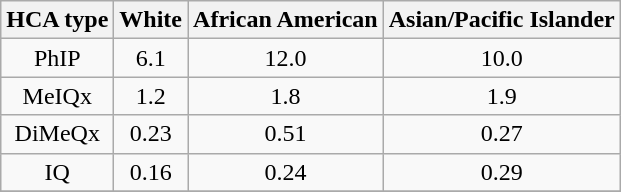<table class="wikitable" style="text-align:center">
<tr>
<th>HCA type</th>
<th>White</th>
<th>African American</th>
<th>Asian/Pacific Islander</th>
</tr>
<tr>
<td>PhIP</td>
<td>6.1</td>
<td>12.0</td>
<td>10.0</td>
</tr>
<tr>
<td>MeIQx</td>
<td>1.2</td>
<td>1.8</td>
<td>1.9</td>
</tr>
<tr>
<td>DiMeQx</td>
<td>0.23</td>
<td>0.51</td>
<td>0.27</td>
</tr>
<tr>
<td>IQ</td>
<td>0.16</td>
<td>0.24</td>
<td>0.29</td>
</tr>
<tr>
</tr>
</table>
